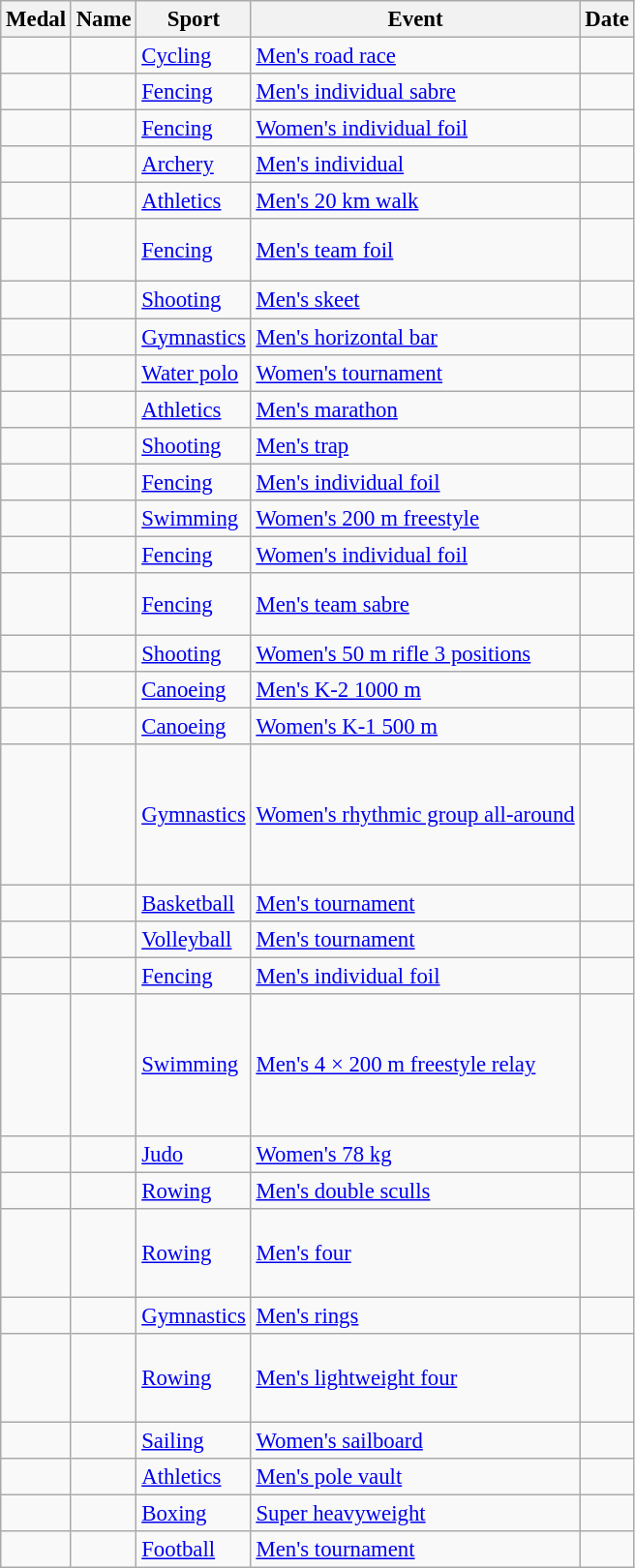<table class="wikitable sortable" style="font-size:95%">
<tr>
<th>Medal</th>
<th>Name</th>
<th>Sport</th>
<th>Event</th>
<th>Date</th>
</tr>
<tr>
<td></td>
<td></td>
<td><a href='#'>Cycling</a></td>
<td><a href='#'>Men's road race</a></td>
<td></td>
</tr>
<tr>
<td></td>
<td></td>
<td><a href='#'>Fencing</a></td>
<td><a href='#'>Men's individual sabre</a></td>
<td></td>
</tr>
<tr>
<td></td>
<td></td>
<td><a href='#'>Fencing</a></td>
<td><a href='#'>Women's individual foil</a></td>
<td></td>
</tr>
<tr>
<td></td>
<td></td>
<td><a href='#'>Archery</a></td>
<td><a href='#'>Men's individual</a></td>
<td></td>
</tr>
<tr>
<td></td>
<td></td>
<td><a href='#'>Athletics</a></td>
<td><a href='#'>Men's 20 km walk</a></td>
<td></td>
</tr>
<tr>
<td></td>
<td><br><br></td>
<td><a href='#'>Fencing</a></td>
<td><a href='#'>Men's team foil</a></td>
<td></td>
</tr>
<tr>
<td></td>
<td></td>
<td><a href='#'>Shooting</a></td>
<td><a href='#'>Men's skeet</a></td>
<td></td>
</tr>
<tr>
<td></td>
<td></td>
<td><a href='#'>Gymnastics</a></td>
<td><a href='#'>Men's horizontal bar</a></td>
<td></td>
</tr>
<tr>
<td></td>
<td><br></td>
<td><a href='#'>Water polo</a></td>
<td><a href='#'>Women's tournament</a></td>
<td></td>
</tr>
<tr>
<td></td>
<td></td>
<td><a href='#'>Athletics</a></td>
<td><a href='#'>Men's marathon</a></td>
<td></td>
</tr>
<tr>
<td></td>
<td></td>
<td><a href='#'>Shooting</a></td>
<td><a href='#'>Men's trap</a></td>
<td></td>
</tr>
<tr>
<td></td>
<td></td>
<td><a href='#'>Fencing</a></td>
<td><a href='#'>Men's individual foil</a></td>
<td></td>
</tr>
<tr>
<td></td>
<td></td>
<td><a href='#'>Swimming</a></td>
<td><a href='#'>Women's 200 m freestyle</a></td>
<td></td>
</tr>
<tr>
<td></td>
<td></td>
<td><a href='#'>Fencing</a></td>
<td><a href='#'>Women's individual foil</a></td>
<td></td>
</tr>
<tr>
<td></td>
<td><br><br></td>
<td><a href='#'>Fencing</a></td>
<td><a href='#'>Men's team sabre</a></td>
<td></td>
</tr>
<tr>
<td></td>
<td></td>
<td><a href='#'>Shooting</a></td>
<td><a href='#'>Women's 50 m rifle 3 positions</a></td>
<td></td>
</tr>
<tr>
<td></td>
<td><br></td>
<td><a href='#'>Canoeing</a></td>
<td><a href='#'>Men's K-2 1000 m</a></td>
<td></td>
</tr>
<tr>
<td></td>
<td></td>
<td><a href='#'>Canoeing</a></td>
<td><a href='#'>Women's K-1 500 m</a></td>
<td></td>
</tr>
<tr>
<td></td>
<td><br><br><br><br><br></td>
<td><a href='#'>Gymnastics</a></td>
<td><a href='#'>Women's rhythmic group all-around</a></td>
<td></td>
</tr>
<tr>
<td></td>
<td><br></td>
<td><a href='#'>Basketball</a></td>
<td><a href='#'>Men's tournament</a></td>
<td></td>
</tr>
<tr>
<td></td>
<td><br></td>
<td><a href='#'>Volleyball</a></td>
<td><a href='#'>Men's tournament</a></td>
<td></td>
</tr>
<tr>
<td></td>
<td></td>
<td><a href='#'>Fencing</a></td>
<td><a href='#'>Men's individual foil</a></td>
<td></td>
</tr>
<tr>
<td></td>
<td><br><br><br><br><br></td>
<td><a href='#'>Swimming</a></td>
<td><a href='#'>Men's 4 × 200 m freestyle relay</a></td>
<td></td>
</tr>
<tr>
<td></td>
<td></td>
<td><a href='#'>Judo</a></td>
<td><a href='#'>Women's 78 kg</a></td>
<td></td>
</tr>
<tr>
<td></td>
<td><br></td>
<td><a href='#'>Rowing</a></td>
<td><a href='#'>Men's double sculls</a></td>
<td></td>
</tr>
<tr>
<td></td>
<td><br><br><br></td>
<td><a href='#'>Rowing</a></td>
<td><a href='#'>Men's four</a></td>
<td></td>
</tr>
<tr>
<td></td>
<td></td>
<td><a href='#'>Gymnastics</a></td>
<td><a href='#'>Men's rings</a></td>
<td></td>
</tr>
<tr>
<td></td>
<td><br><br><br></td>
<td><a href='#'>Rowing</a></td>
<td><a href='#'>Men's lightweight four</a></td>
<td></td>
</tr>
<tr>
<td></td>
<td></td>
<td><a href='#'>Sailing</a></td>
<td><a href='#'>Women's sailboard</a></td>
<td></td>
</tr>
<tr>
<td></td>
<td></td>
<td><a href='#'>Athletics</a></td>
<td><a href='#'>Men's pole vault</a></td>
<td></td>
</tr>
<tr>
<td></td>
<td></td>
<td><a href='#'>Boxing</a></td>
<td><a href='#'>Super heavyweight</a></td>
<td></td>
</tr>
<tr>
<td></td>
<td><br></td>
<td><a href='#'>Football</a></td>
<td><a href='#'>Men's tournament</a></td>
<td></td>
</tr>
</table>
